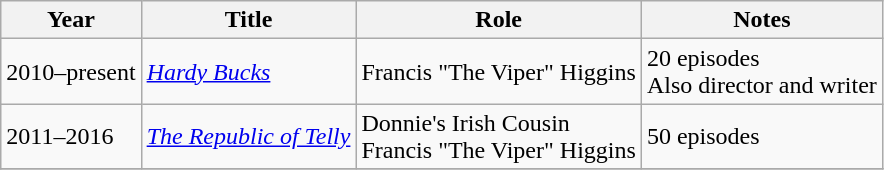<table class="wikitable plainrowheaders sortable">
<tr>
<th scope="col">Year</th>
<th scope="col">Title</th>
<th scope="col">Role</th>
<th scope="col" class="unsortable">Notes</th>
</tr>
<tr>
<td>2010–present</td>
<td><em><a href='#'>Hardy Bucks</a></em></td>
<td>Francis "The Viper" Higgins</td>
<td>20 episodes <br> Also director and writer</td>
</tr>
<tr>
<td>2011–2016</td>
<td><em><a href='#'>The Republic of Telly</a></em></td>
<td>Donnie's Irish Cousin<br>Francis "The Viper" Higgins</td>
<td>50 episodes</td>
</tr>
<tr>
</tr>
</table>
